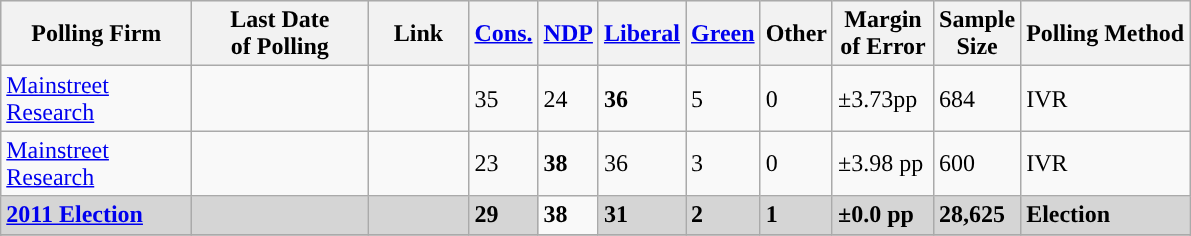<table class="wikitable sortable">
<tr style="background:#e9e9e9;">
<th style="width:120px">Polling Firm</th>
<th style="width:110px">Last Date<br>of Polling</th>
<th style="width:60px" class="unsortable">Link</th>
<th style="background-color:"><strong><a href='#'>Cons.</a></strong></th>
<th style="background-color:"><strong><a href='#'>NDP</a></strong></th>
<th style="background-color:"><strong><a href='#'>Liberal</a></strong></th>
<th style="background-color:"><strong><a href='#'>Green</a></strong></th>
<th style="background-color:"><strong>Other</strong></th>
<th style="width:60px;" class=unsortable>Margin<br>of Error</th>
<th style="width:50px;" class=unsortable>Sample<br>Size</th>
<th class=unsortable>Polling Method</th>
</tr>
<tr>
<td><a href='#'>Mainstreet Research</a></td>
<td></td>
<td></td>
<td>35</td>
<td>24</td>
<td><strong>36</strong></td>
<td>5</td>
<td>0</td>
<td>±3.73pp</td>
<td>684</td>
<td>IVR</td>
</tr>
<tr>
<td><a href='#'>Mainstreet Research</a></td>
<td></td>
<td></td>
<td>23</td>
<td><strong>38</strong></td>
<td>36</td>
<td>3</td>
<td>0</td>
<td>±3.98 pp</td>
<td>600</td>
<td>IVR</td>
</tr>
<tr>
<td style="background:#D5D5D5"><strong><a href='#'>2011 Election</a></strong></td>
<td style="background:#D5D5D5"><strong></strong></td>
<td style="background:#D5D5D5"></td>
<td style="background:#D5D5D5"><strong>29</strong></td>
<td><strong>38</strong></td>
<td style="background:#D5D5D5"><strong>31</strong></td>
<td style="background:#D5D5D5"><strong>2</strong></td>
<td style="background:#D5D5D5"><strong>1</strong></td>
<td style="background:#D5D5D5"><strong>±0.0 pp</strong></td>
<td style="background:#D5D5D5"><strong>28,625</strong></td>
<td style="background:#D5D5D5"><strong>Election</strong></td>
</tr>
<tr>
</tr>
<tr>
</tr>
</table>
